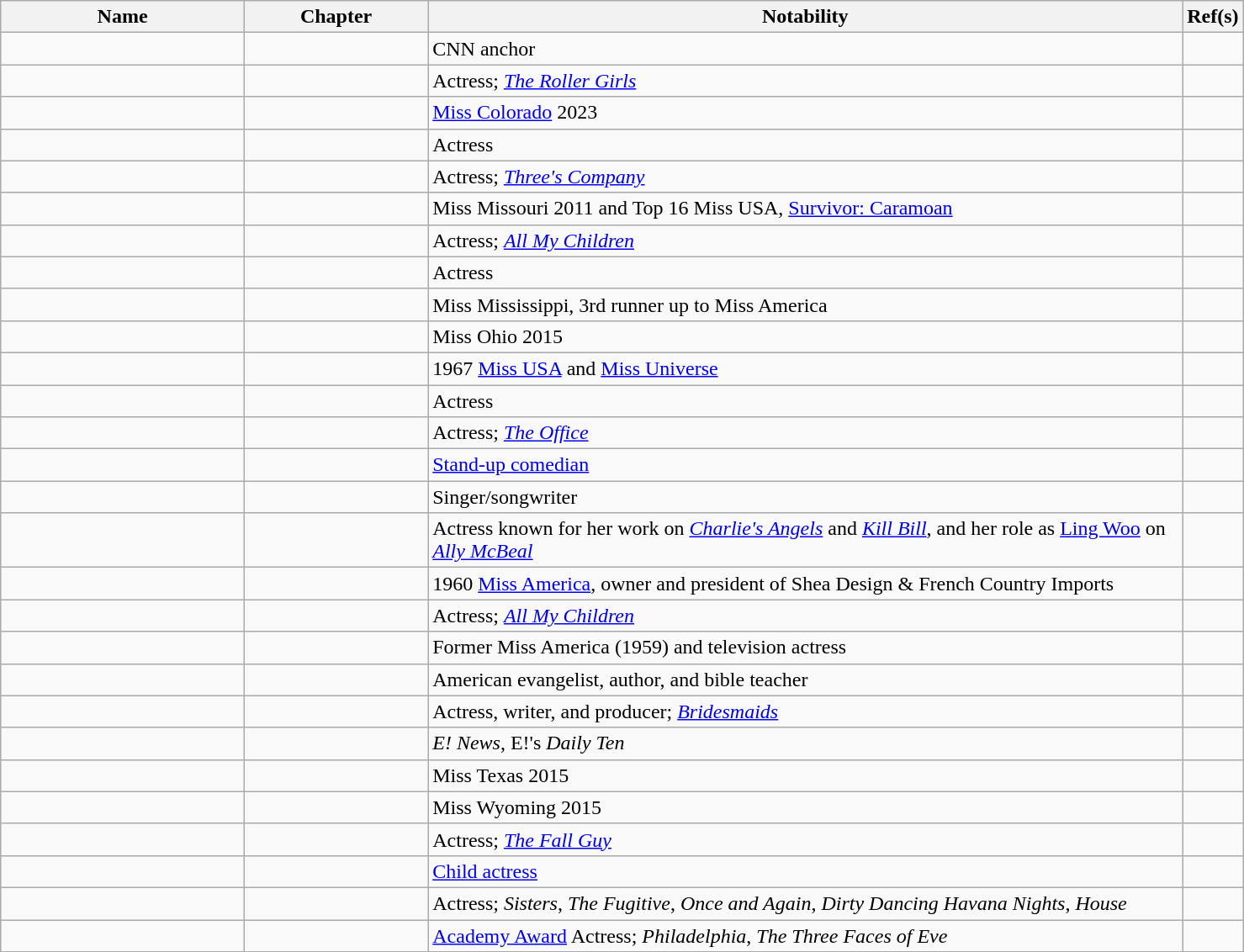<table class="wikitable sortable" style="width:78%;">
<tr valign="top">
<th style="width:20%;">Name</th>
<th style="width:15%;">Chapter</th>
<th style="width:62%;" class="unsortable">Notability</th>
<th style="width:3%;" class="unsortable">Ref(s)</th>
</tr>
<tr>
<td></td>
<td></td>
<td>CNN anchor</td>
<td></td>
</tr>
<tr>
<td></td>
<td></td>
<td>Actress; <em><a href='#'>The Roller Girls</a></em></td>
<td></td>
</tr>
<tr>
<td></td>
<td></td>
<td><a href='#'>Miss Colorado</a> 2023</td>
<td></td>
</tr>
<tr>
<td></td>
<td></td>
<td>Actress</td>
<td></td>
</tr>
<tr>
<td></td>
<td></td>
<td>Actress; <em><a href='#'>Three's Company</a></em></td>
<td></td>
</tr>
<tr>
<td></td>
<td></td>
<td>Miss Missouri 2011 and Top 16 Miss USA, <a href='#'>Survivor: Caramoan</a></td>
<td></td>
</tr>
<tr>
<td></td>
<td></td>
<td>Actress; <em><a href='#'>All My Children</a></em></td>
<td></td>
</tr>
<tr>
<td></td>
<td></td>
<td>Actress</td>
<td></td>
</tr>
<tr>
<td></td>
<td></td>
<td>Miss Mississippi, 3rd runner up to Miss America</td>
<td></td>
</tr>
<tr>
<td></td>
<td></td>
<td>Miss Ohio 2015</td>
<td></td>
</tr>
<tr>
<td></td>
<td></td>
<td>1967 <a href='#'>Miss USA</a> and <a href='#'>Miss Universe</a></td>
<td></td>
</tr>
<tr>
<td></td>
<td></td>
<td>Actress</td>
<td></td>
</tr>
<tr>
<td></td>
<td></td>
<td>Actress; <em><a href='#'>The Office</a></em></td>
<td></td>
</tr>
<tr>
<td></td>
<td></td>
<td><a href='#'>Stand-up comedian</a></td>
<td></td>
</tr>
<tr>
<td></td>
<td></td>
<td>Singer/songwriter</td>
<td></td>
</tr>
<tr>
<td></td>
<td></td>
<td>Actress known for her work on <em><a href='#'>Charlie's Angels</a></em> and <em><a href='#'>Kill Bill</a></em>, and her role as <a href='#'>Ling Woo</a> on <em><a href='#'>Ally McBeal</a></em></td>
<td></td>
</tr>
<tr>
<td></td>
<td></td>
<td>1960 <a href='#'>Miss America</a>, owner and president of Shea Design & French Country Imports</td>
<td></td>
</tr>
<tr>
<td></td>
<td></td>
<td>Actress; <em><a href='#'>All My Children</a></em></td>
<td></td>
</tr>
<tr>
<td></td>
<td></td>
<td>Former Miss America (1959) and television actress</td>
<td></td>
</tr>
<tr>
<td></td>
<td></td>
<td>American evangelist, author, and bible teacher</td>
<td></td>
</tr>
<tr>
<td></td>
<td></td>
<td>Actress, writer, and producer; <em><a href='#'>Bridesmaids</a></em></td>
<td></td>
</tr>
<tr>
<td></td>
<td></td>
<td><em>E! News</em>, E!'s <em>Daily Ten</em></td>
<td></td>
</tr>
<tr>
<td></td>
<td></td>
<td>Miss Texas 2015</td>
<td></td>
</tr>
<tr>
<td></td>
<td></td>
<td>Miss Wyoming 2015</td>
<td></td>
</tr>
<tr>
<td></td>
<td></td>
<td>Actress; <em><a href='#'>The Fall Guy</a></em></td>
<td></td>
</tr>
<tr>
<td></td>
<td></td>
<td><a href='#'>Child actress</a></td>
<td></td>
</tr>
<tr>
<td></td>
<td></td>
<td>Actress; <em>Sisters</em>, <em>The Fugitive</em>, <em>Once and Again</em>, <em>Dirty Dancing Havana Nights</em>, <em>House</em></td>
<td></td>
</tr>
<tr>
<td></td>
<td></td>
<td><a href='#'>Academy Award</a> Actress; <em>Philadelphia</em>, <em>The Three Faces of Eve</em></td>
<td></td>
</tr>
</table>
